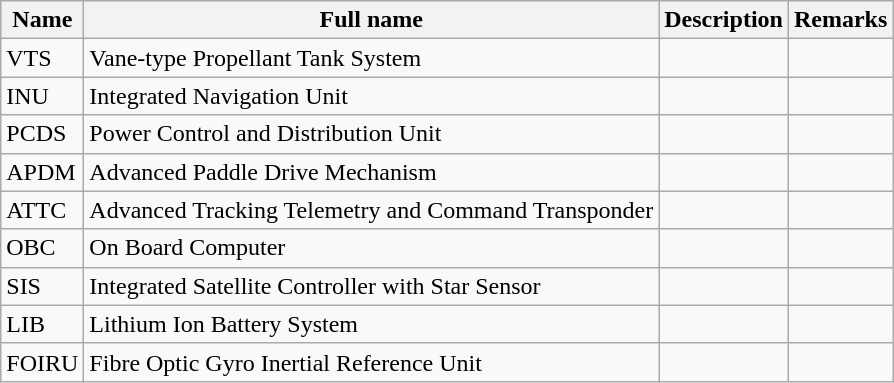<table class="wikitable">
<tr>
<th>Name</th>
<th>Full name</th>
<th>Description</th>
<th>Remarks</th>
</tr>
<tr>
<td>VTS</td>
<td>Vane-type Propellant Tank System</td>
<td></td>
<td></td>
</tr>
<tr>
<td>INU</td>
<td>Integrated Navigation Unit</td>
<td></td>
<td></td>
</tr>
<tr>
<td>PCDS</td>
<td>Power Control and Distribution Unit</td>
<td></td>
<td></td>
</tr>
<tr>
<td>APDM</td>
<td>Advanced Paddle Drive Mechanism</td>
<td></td>
<td></td>
</tr>
<tr>
<td>ATTC</td>
<td>Advanced Tracking Telemetry and Command Transponder</td>
<td></td>
<td></td>
</tr>
<tr>
<td>OBC</td>
<td>On Board Computer</td>
<td></td>
<td></td>
</tr>
<tr>
<td>SIS</td>
<td>Integrated Satellite Controller with Star Sensor</td>
<td></td>
<td></td>
</tr>
<tr>
<td>LIB</td>
<td>Lithium Ion Battery System</td>
<td></td>
<td></td>
</tr>
<tr>
<td>FOIRU</td>
<td>Fibre Optic Gyro Inertial Reference Unit</td>
<td></td>
<td></td>
</tr>
</table>
